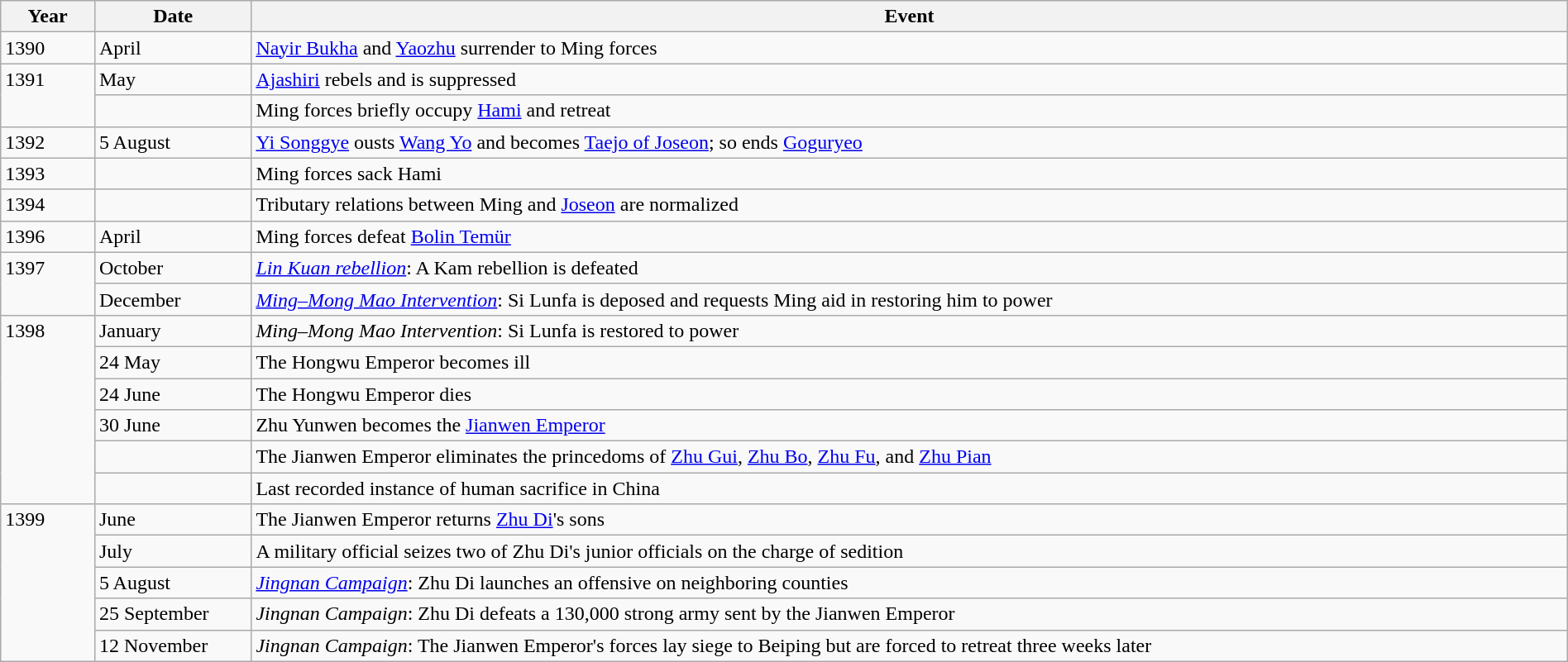<table class="wikitable" width="100%">
<tr>
<th style="width:6%">Year</th>
<th style="width:10%">Date</th>
<th>Event</th>
</tr>
<tr>
<td>1390</td>
<td>April</td>
<td><a href='#'>Nayir Bukha</a> and <a href='#'>Yaozhu</a> surrender to Ming forces</td>
</tr>
<tr>
<td rowspan="2" valign="top">1391</td>
<td>May</td>
<td><a href='#'>Ajashiri</a> rebels and is suppressed</td>
</tr>
<tr>
<td></td>
<td>Ming forces briefly occupy <a href='#'>Hami</a> and retreat</td>
</tr>
<tr>
<td>1392</td>
<td>5 August</td>
<td><a href='#'>Yi Songgye</a> ousts <a href='#'>Wang Yo</a> and becomes <a href='#'>Taejo of Joseon</a>; so ends <a href='#'>Goguryeo</a></td>
</tr>
<tr>
<td>1393</td>
<td></td>
<td>Ming forces sack Hami</td>
</tr>
<tr>
<td>1394</td>
<td></td>
<td>Tributary relations between Ming and <a href='#'>Joseon</a> are normalized</td>
</tr>
<tr>
<td>1396</td>
<td>April</td>
<td>Ming forces defeat <a href='#'>Bolin Temür</a></td>
</tr>
<tr>
<td rowspan="2" valign="top">1397</td>
<td>October</td>
<td><em><a href='#'>Lin Kuan rebellion</a></em>: A Kam rebellion is defeated</td>
</tr>
<tr>
<td>December</td>
<td><em><a href='#'>Ming–Mong Mao Intervention</a></em>: Si Lunfa is deposed and requests Ming aid in restoring him to power</td>
</tr>
<tr>
<td rowspan="6" valign="top">1398</td>
<td>January</td>
<td><em>Ming–Mong Mao Intervention</em>: Si Lunfa is restored to power</td>
</tr>
<tr>
<td>24 May</td>
<td>The Hongwu Emperor becomes ill</td>
</tr>
<tr>
<td>24 June</td>
<td>The Hongwu Emperor dies</td>
</tr>
<tr>
<td>30 June</td>
<td>Zhu Yunwen becomes the <a href='#'>Jianwen Emperor</a></td>
</tr>
<tr>
<td></td>
<td>The Jianwen Emperor eliminates the princedoms of <a href='#'>Zhu Gui</a>, <a href='#'>Zhu Bo</a>, <a href='#'>Zhu Fu</a>, and <a href='#'>Zhu Pian</a></td>
</tr>
<tr>
<td></td>
<td>Last recorded instance of human sacrifice in China</td>
</tr>
<tr>
<td rowspan="5" valign="top">1399</td>
<td>June</td>
<td>The Jianwen Emperor returns <a href='#'>Zhu Di</a>'s sons</td>
</tr>
<tr>
<td>July</td>
<td>A military official seizes two of Zhu Di's junior officials on the charge of sedition</td>
</tr>
<tr>
<td>5 August</td>
<td><em><a href='#'>Jingnan Campaign</a></em>: Zhu Di launches an offensive on neighboring counties</td>
</tr>
<tr>
<td>25 September</td>
<td><em>Jingnan Campaign</em>: Zhu Di defeats a 130,000 strong army sent by the Jianwen Emperor</td>
</tr>
<tr>
<td>12 November</td>
<td><em>Jingnan Campaign</em>: The Jianwen Emperor's forces lay siege to Beiping but are forced to retreat three weeks later</td>
</tr>
</table>
